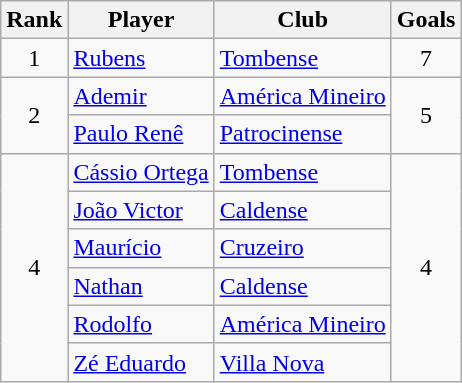<table class="wikitable sortable" style="text-align:center">
<tr>
<th>Rank</th>
<th>Player</th>
<th>Club</th>
<th>Goals</th>
</tr>
<tr>
<td>1</td>
<td align=left><a href='#'>Rubens</a></td>
<td align=left><a href='#'>Tombense</a></td>
<td>7</td>
</tr>
<tr>
<td rowspan=2>2</td>
<td align=left><a href='#'>Ademir</a></td>
<td align=left><a href='#'>América Mineiro</a></td>
<td rowspan=2>5</td>
</tr>
<tr>
<td align=left><a href='#'>Paulo Renê</a></td>
<td align=left><a href='#'>Patrocinense</a></td>
</tr>
<tr>
<td rowspan=6>4</td>
<td align=left><a href='#'>Cássio Ortega</a></td>
<td align=left><a href='#'>Tombense</a></td>
<td rowspan=6>4</td>
</tr>
<tr>
<td align=left><a href='#'>João Victor</a></td>
<td align=left><a href='#'>Caldense</a></td>
</tr>
<tr>
<td align=left><a href='#'>Maurício</a></td>
<td align=left><a href='#'>Cruzeiro</a></td>
</tr>
<tr>
<td align=left><a href='#'>Nathan</a></td>
<td align=left><a href='#'>Caldense</a></td>
</tr>
<tr>
<td align=left><a href='#'>Rodolfo</a></td>
<td align=left><a href='#'>América Mineiro</a></td>
</tr>
<tr>
<td align=left><a href='#'>Zé Eduardo</a></td>
<td align=left><a href='#'>Villa Nova</a></td>
</tr>
</table>
